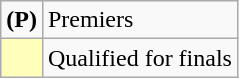<table class=wikitable>
<tr>
<td><strong>(P)</strong></td>
<td>Premiers</td>
</tr>
<tr>
<td bgcolor=FFFFBB></td>
<td>Qualified for finals</td>
</tr>
</table>
